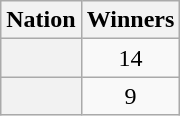<table class="wikitable plainrowheaders sortable">
<tr>
<th scope="col">Nation</th>
<th scope="col">Winners</th>
</tr>
<tr>
<th scope="row"></th>
<td align=center>14</td>
</tr>
<tr>
<th scope="row"></th>
<td align=center>9</td>
</tr>
</table>
